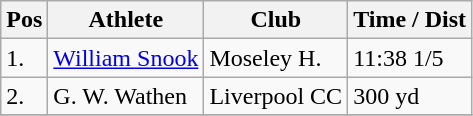<table class="wikitable">
<tr>
<th>Pos</th>
<th>Athlete</th>
<th>Club</th>
<th>Time / Dist</th>
</tr>
<tr>
<td>1.</td>
<td><a href='#'>William Snook</a></td>
<td>Moseley H.</td>
<td>11:38 1/5</td>
</tr>
<tr>
<td>2.</td>
<td>G. W. Wathen</td>
<td>Liverpool CC</td>
<td>300 yd</td>
</tr>
<tr>
</tr>
</table>
